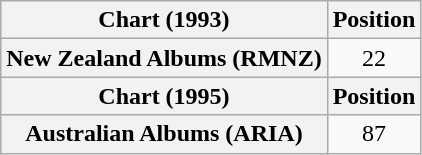<table class="wikitable sortable plainrowheaders" style="text-align:center">
<tr>
<th scope="col">Chart (1993)</th>
<th scope="col">Position</th>
</tr>
<tr>
<th scope="row">New Zealand Albums (RMNZ)</th>
<td>22</td>
</tr>
<tr>
<th>Chart (1995)</th>
<th>Position</th>
</tr>
<tr>
<th scope="row">Australian Albums (ARIA)</th>
<td>87</td>
</tr>
</table>
